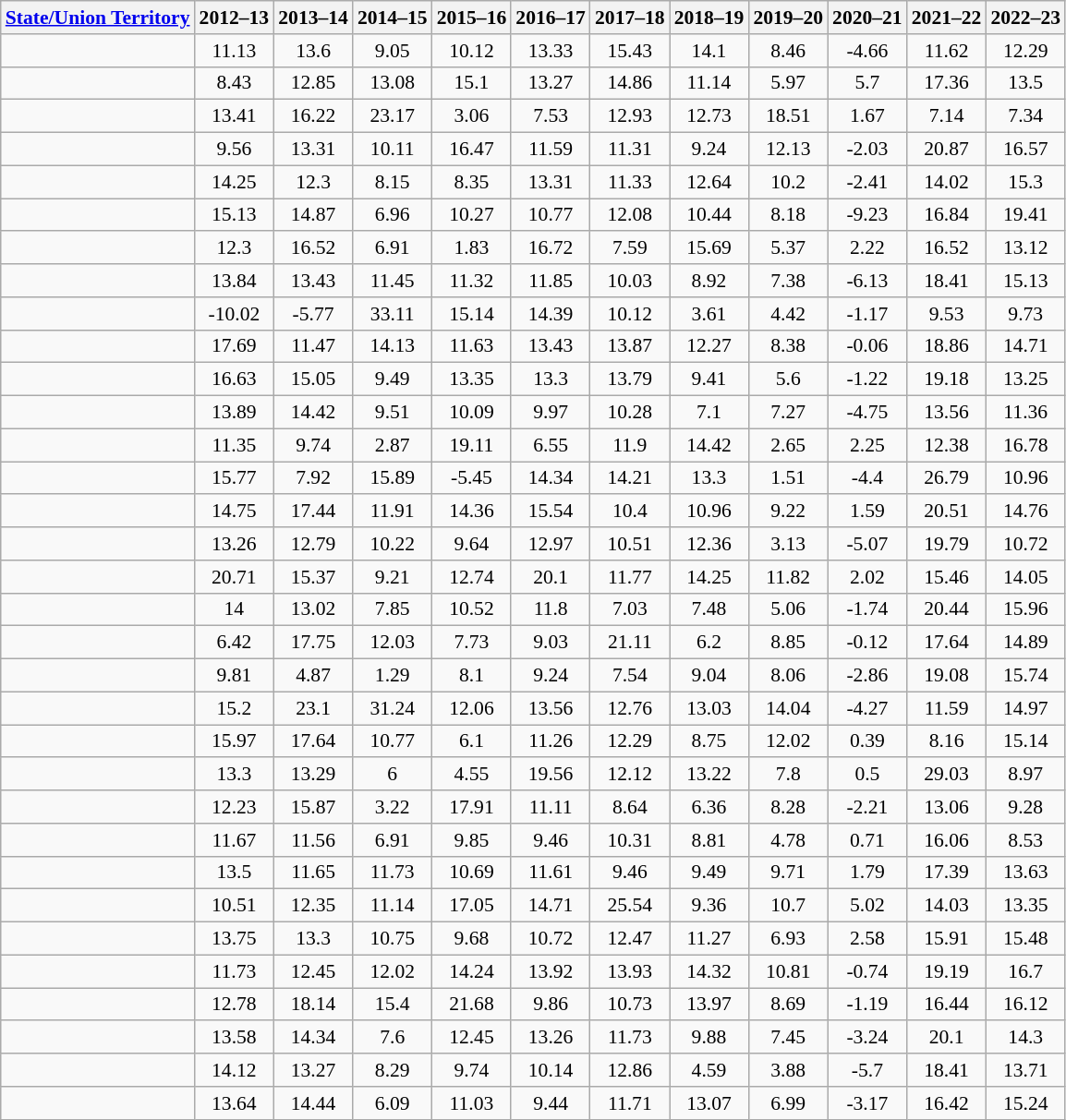<table class="wikitable sortable static-row-numbers" style="text-align:center; font-size:90%;">
<tr class="static-row-header" style="text-align:center;vertical-align:bottom;">
<th><a href='#'>State/Union Territory</a></th>
<th>2012–13</th>
<th>2013–14</th>
<th>2014–15</th>
<th>2015–16</th>
<th>2016–17</th>
<th>2017–18</th>
<th>2018–19</th>
<th>2019–20</th>
<th>2020–21</th>
<th>2021–22</th>
<th>2022–23</th>
</tr>
<tr>
<td></td>
<td>11.13</td>
<td>13.6</td>
<td>9.05</td>
<td>10.12</td>
<td>13.33</td>
<td>15.43</td>
<td>14.1</td>
<td>8.46</td>
<td>-4.66</td>
<td>11.62</td>
<td>12.29</td>
</tr>
<tr>
<td></td>
<td>8.43</td>
<td>12.85</td>
<td>13.08</td>
<td>15.1</td>
<td>13.27</td>
<td>14.86</td>
<td>11.14</td>
<td>5.97</td>
<td>5.7</td>
<td>17.36</td>
<td>13.5</td>
</tr>
<tr>
<td></td>
<td>13.41</td>
<td>16.22</td>
<td>23.17</td>
<td>3.06</td>
<td>7.53</td>
<td>12.93</td>
<td>12.73</td>
<td>18.51</td>
<td>1.67</td>
<td>7.14</td>
<td>7.34</td>
</tr>
<tr>
<td></td>
<td>9.56</td>
<td>13.31</td>
<td>10.11</td>
<td>16.47</td>
<td>11.59</td>
<td>11.31</td>
<td>9.24</td>
<td>12.13</td>
<td>-2.03</td>
<td>20.87</td>
<td>16.57</td>
</tr>
<tr>
<td></td>
<td>14.25</td>
<td>12.3</td>
<td>8.15</td>
<td>8.35</td>
<td>13.31</td>
<td>11.33</td>
<td>12.64</td>
<td>10.2</td>
<td>-2.41</td>
<td>14.02</td>
<td>15.3</td>
</tr>
<tr>
<td></td>
<td>15.13</td>
<td>14.87</td>
<td>6.96</td>
<td>10.27</td>
<td>10.77</td>
<td>12.08</td>
<td>10.44</td>
<td>8.18</td>
<td>-9.23</td>
<td>16.84</td>
<td>19.41</td>
</tr>
<tr>
<td></td>
<td>12.3</td>
<td>16.52</td>
<td>6.91</td>
<td>1.83</td>
<td>16.72</td>
<td>7.59</td>
<td>15.69</td>
<td>5.37</td>
<td>2.22</td>
<td>16.52</td>
<td>13.12</td>
</tr>
<tr>
<td></td>
<td>13.84</td>
<td>13.43</td>
<td>11.45</td>
<td>11.32</td>
<td>11.85</td>
<td>10.03</td>
<td>8.92</td>
<td>7.38</td>
<td>-6.13</td>
<td>18.41</td>
<td>15.13</td>
</tr>
<tr>
<td></td>
<td>-10.02</td>
<td>-5.77</td>
<td>33.11</td>
<td>15.14</td>
<td>14.39</td>
<td>10.12</td>
<td>3.61</td>
<td>4.42</td>
<td>-1.17</td>
<td>9.53</td>
<td>9.73</td>
</tr>
<tr>
<td></td>
<td>17.69</td>
<td>11.47</td>
<td>14.13</td>
<td>11.63</td>
<td>13.43</td>
<td>13.87</td>
<td>12.27</td>
<td>8.38</td>
<td>-0.06</td>
<td>18.86</td>
<td>14.71</td>
</tr>
<tr>
<td></td>
<td>16.63</td>
<td>15.05</td>
<td>9.49</td>
<td>13.35</td>
<td>13.3</td>
<td>13.79</td>
<td>9.41</td>
<td>5.6</td>
<td>-1.22</td>
<td>19.18</td>
<td>13.25</td>
</tr>
<tr>
<td></td>
<td>13.89</td>
<td>14.42</td>
<td>9.51</td>
<td>10.09</td>
<td>9.97</td>
<td>10.28</td>
<td>7.1</td>
<td>7.27</td>
<td>-4.75</td>
<td>13.56</td>
<td>11.36</td>
</tr>
<tr>
<td></td>
<td>11.35</td>
<td>9.74</td>
<td>2.87</td>
<td>19.11</td>
<td>6.55</td>
<td>11.9</td>
<td>14.42</td>
<td>2.65</td>
<td>2.25</td>
<td>12.38</td>
<td>16.78</td>
</tr>
<tr>
<td></td>
<td>15.77</td>
<td>7.92</td>
<td>15.89</td>
<td>-5.45</td>
<td>14.34</td>
<td>14.21</td>
<td>13.3</td>
<td>1.51</td>
<td>-4.4</td>
<td>26.79</td>
<td>10.96</td>
</tr>
<tr>
<td></td>
<td>14.75</td>
<td>17.44</td>
<td>11.91</td>
<td>14.36</td>
<td>15.54</td>
<td>10.4</td>
<td>10.96</td>
<td>9.22</td>
<td>1.59</td>
<td>20.51</td>
<td>14.76</td>
</tr>
<tr>
<td></td>
<td>13.26</td>
<td>12.79</td>
<td>10.22</td>
<td>9.64</td>
<td>12.97</td>
<td>10.51</td>
<td>12.36</td>
<td>3.13</td>
<td>-5.07</td>
<td>19.79</td>
<td>10.72</td>
</tr>
<tr>
<td></td>
<td>20.71</td>
<td>15.37</td>
<td>9.21</td>
<td>12.74</td>
<td>20.1</td>
<td>11.77</td>
<td>14.25</td>
<td>11.82</td>
<td>2.02</td>
<td>15.46</td>
<td>14.05</td>
</tr>
<tr>
<td></td>
<td>14</td>
<td>13.02</td>
<td>7.85</td>
<td>10.52</td>
<td>11.8</td>
<td>7.03</td>
<td>7.48</td>
<td>5.06</td>
<td>-1.74</td>
<td>20.44</td>
<td>15.96</td>
</tr>
<tr>
<td></td>
<td>6.42</td>
<td>17.75</td>
<td>12.03</td>
<td>7.73</td>
<td>9.03</td>
<td>21.11</td>
<td>6.2</td>
<td>8.85</td>
<td>-0.12</td>
<td>17.64</td>
<td>14.89</td>
</tr>
<tr>
<td></td>
<td>9.81</td>
<td>4.87</td>
<td>1.29</td>
<td>8.1</td>
<td>9.24</td>
<td>7.54</td>
<td>9.04</td>
<td>8.06</td>
<td>-2.86</td>
<td>19.08</td>
<td>15.74</td>
</tr>
<tr>
<td></td>
<td>15.2</td>
<td>23.1</td>
<td>31.24</td>
<td>12.06</td>
<td>13.56</td>
<td>12.76</td>
<td>13.03</td>
<td>14.04</td>
<td>-4.27</td>
<td>11.59</td>
<td>14.97</td>
</tr>
<tr>
<td></td>
<td>15.97</td>
<td>17.64</td>
<td>10.77</td>
<td>6.1</td>
<td>11.26</td>
<td>12.29</td>
<td>8.75</td>
<td>12.02</td>
<td>0.39</td>
<td>8.16</td>
<td>15.14</td>
</tr>
<tr>
<td></td>
<td>13.3</td>
<td>13.29</td>
<td>6</td>
<td>4.55</td>
<td>19.56</td>
<td>12.12</td>
<td>13.22</td>
<td>7.8</td>
<td>0.5</td>
<td>29.03</td>
<td>8.97</td>
</tr>
<tr>
<td></td>
<td>12.23</td>
<td>15.87</td>
<td>3.22</td>
<td>17.91</td>
<td>11.11</td>
<td>8.64</td>
<td>6.36</td>
<td>8.28</td>
<td>-2.21</td>
<td>13.06</td>
<td>9.28</td>
</tr>
<tr>
<td></td>
<td>11.67</td>
<td>11.56</td>
<td>6.91</td>
<td>9.85</td>
<td>9.46</td>
<td>10.31</td>
<td>8.81</td>
<td>4.78</td>
<td>0.71</td>
<td>16.06</td>
<td>8.53</td>
</tr>
<tr>
<td></td>
<td>13.5</td>
<td>11.65</td>
<td>11.73</td>
<td>10.69</td>
<td>11.61</td>
<td>9.46</td>
<td>9.49</td>
<td>9.71</td>
<td>1.79</td>
<td>17.39</td>
<td>13.63</td>
</tr>
<tr>
<td></td>
<td>10.51</td>
<td>12.35</td>
<td>11.14</td>
<td>17.05</td>
<td>14.71</td>
<td>25.54</td>
<td>9.36</td>
<td>10.7</td>
<td>5.02</td>
<td>14.03</td>
<td>13.35</td>
</tr>
<tr>
<td></td>
<td>13.75</td>
<td>13.3</td>
<td>10.75</td>
<td>9.68</td>
<td>10.72</td>
<td>12.47</td>
<td>11.27</td>
<td>6.93</td>
<td>2.58</td>
<td>15.91</td>
<td>15.48</td>
</tr>
<tr>
<td></td>
<td>11.73</td>
<td>12.45</td>
<td>12.02</td>
<td>14.24</td>
<td>13.92</td>
<td>13.93</td>
<td>14.32</td>
<td>10.81</td>
<td>-0.74</td>
<td>19.19</td>
<td>16.7</td>
</tr>
<tr>
<td></td>
<td>12.78</td>
<td>18.14</td>
<td>15.4</td>
<td>21.68</td>
<td>9.86</td>
<td>10.73</td>
<td>13.97</td>
<td>8.69</td>
<td>-1.19</td>
<td>16.44</td>
<td>16.12</td>
</tr>
<tr>
<td></td>
<td>13.58</td>
<td>14.34</td>
<td>7.6</td>
<td>12.45</td>
<td>13.26</td>
<td>11.73</td>
<td>9.88</td>
<td>7.45</td>
<td>-3.24</td>
<td>20.1</td>
<td>14.3</td>
</tr>
<tr>
<td></td>
<td>14.12</td>
<td>13.27</td>
<td>8.29</td>
<td>9.74</td>
<td>10.14</td>
<td>12.86</td>
<td>4.59</td>
<td>3.88</td>
<td>-5.7</td>
<td>18.41</td>
<td>13.71</td>
</tr>
<tr>
<td></td>
<td>13.64</td>
<td>14.44</td>
<td>6.09</td>
<td>11.03</td>
<td>9.44</td>
<td>11.71</td>
<td>13.07</td>
<td>6.99</td>
<td>-3.17</td>
<td>16.42</td>
<td>15.24</td>
</tr>
</table>
